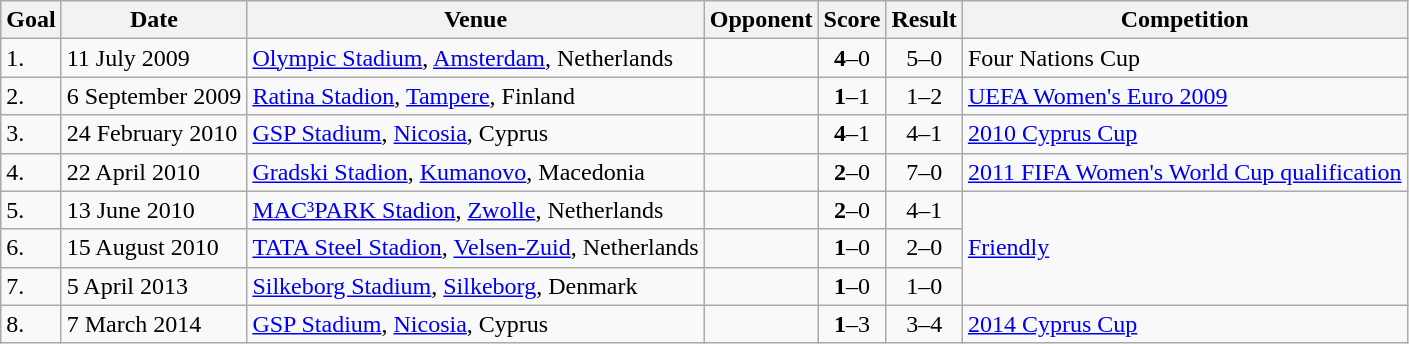<table class="wikitable">
<tr>
<th>Goal</th>
<th>Date</th>
<th>Venue</th>
<th>Opponent</th>
<th>Score</th>
<th>Result</th>
<th>Competition</th>
</tr>
<tr>
<td>1.</td>
<td>11 July 2009</td>
<td><a href='#'>Olympic Stadium</a>, <a href='#'>Amsterdam</a>, Netherlands</td>
<td></td>
<td align=center><strong>4</strong>–0</td>
<td align=center>5–0</td>
<td>Four Nations Cup</td>
</tr>
<tr>
<td>2.</td>
<td>6 September 2009</td>
<td><a href='#'>Ratina Stadion</a>, <a href='#'>Tampere</a>, Finland</td>
<td></td>
<td align=center><strong>1</strong>–1</td>
<td align=center>1–2</td>
<td><a href='#'>UEFA Women's Euro 2009</a></td>
</tr>
<tr>
<td>3.</td>
<td>24 February 2010</td>
<td><a href='#'>GSP Stadium</a>, <a href='#'>Nicosia</a>, Cyprus</td>
<td></td>
<td align=center><strong>4</strong>–1</td>
<td align=center>4–1</td>
<td><a href='#'>2010 Cyprus Cup</a></td>
</tr>
<tr>
<td>4.</td>
<td>22 April 2010</td>
<td><a href='#'>Gradski Stadion</a>, <a href='#'>Kumanovo</a>, Macedonia</td>
<td></td>
<td align=center><strong>2</strong>–0</td>
<td align=center>7–0</td>
<td><a href='#'>2011 FIFA Women's World Cup qualification</a></td>
</tr>
<tr>
<td>5.</td>
<td>13 June 2010</td>
<td><a href='#'>MAC³PARK Stadion</a>, <a href='#'>Zwolle</a>, Netherlands</td>
<td></td>
<td align=center><strong>2</strong>–0</td>
<td align=center>4–1</td>
<td rowspan=3><a href='#'>Friendly</a></td>
</tr>
<tr>
<td>6.</td>
<td>15 August 2010</td>
<td><a href='#'>TATA Steel Stadion</a>, <a href='#'>Velsen-Zuid</a>, Netherlands</td>
<td></td>
<td align=center><strong>1</strong>–0</td>
<td align=center>2–0</td>
</tr>
<tr>
<td>7.</td>
<td>5 April 2013</td>
<td><a href='#'>Silkeborg Stadium</a>, <a href='#'>Silkeborg</a>, Denmark</td>
<td></td>
<td align=center><strong>1</strong>–0</td>
<td align=center>1–0</td>
</tr>
<tr>
<td>8.</td>
<td>7 March 2014</td>
<td><a href='#'>GSP Stadium</a>, <a href='#'>Nicosia</a>, Cyprus</td>
<td></td>
<td align=center><strong>1</strong>–3</td>
<td align=center>3–4</td>
<td><a href='#'>2014 Cyprus Cup</a></td>
</tr>
</table>
